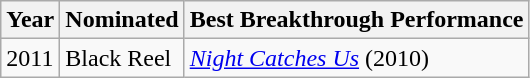<table class="wikitable">
<tr>
<th>Year</th>
<th>Nominated</th>
<th>Best Breakthrough Performance</th>
</tr>
<tr>
<td>2011</td>
<td>Black Reel</td>
<td><em><a href='#'>Night Catches Us</a></em> (2010)</td>
</tr>
</table>
